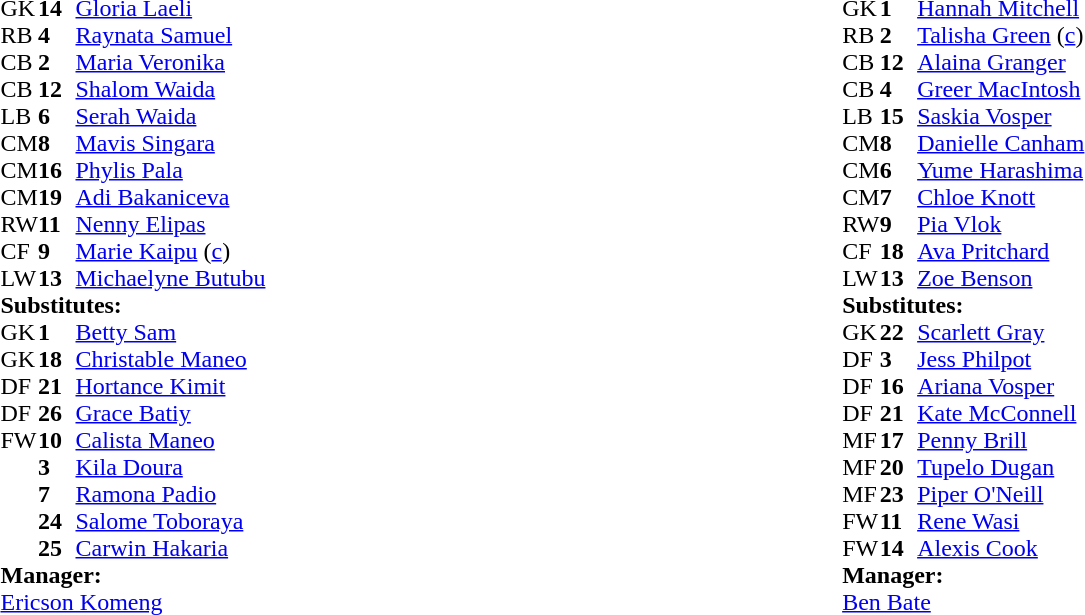<table width="100%">
<tr>
<td valign="top" width="40%"><br><table cellspacing="0" cellpadding="0">
<tr>
<th width=25></th>
<th width=25></th>
</tr>
<tr>
<td>GK</td>
<td><strong>14</strong></td>
<td> <a href='#'>Gloria Laeli</a></td>
<td></td>
<td></td>
</tr>
<tr>
<td>RB</td>
<td><strong>4</strong></td>
<td> <a href='#'>Raynata Samuel</a></td>
<td></td>
<td></td>
</tr>
<tr>
<td>CB</td>
<td><strong>2</strong></td>
<td> <a href='#'>Maria Veronika</a></td>
</tr>
<tr>
<td>CB</td>
<td><strong>12</strong></td>
<td> <a href='#'>Shalom Waida</a></td>
<td></td>
<td></td>
</tr>
<tr>
<td>LB</td>
<td><strong>6</strong></td>
<td> <a href='#'>Serah Waida</a></td>
</tr>
<tr>
<td>CM</td>
<td><strong>8</strong></td>
<td> <a href='#'>Mavis Singara</a></td>
</tr>
<tr>
<td>CM</td>
<td><strong>16</strong></td>
<td> <a href='#'>Phylis Pala</a></td>
</tr>
<tr>
<td>CM</td>
<td><strong>19</strong></td>
<td> <a href='#'>Adi Bakaniceva</a></td>
</tr>
<tr>
<td>RW</td>
<td><strong>11</strong></td>
<td> <a href='#'>Nenny Elipas</a></td>
</tr>
<tr>
<td>CF</td>
<td><strong>9</strong></td>
<td> <a href='#'>Marie Kaipu</a> (<a href='#'>c</a>)</td>
<td></td>
<td></td>
</tr>
<tr>
<td>LW</td>
<td><strong>13</strong></td>
<td> <a href='#'>Michaelyne Butubu</a></td>
</tr>
<tr>
<td colspan=3><strong>Substitutes:</strong></td>
</tr>
<tr>
<td>GK</td>
<td><strong>1</strong></td>
<td> <a href='#'>Betty Sam</a></td>
</tr>
<tr>
<td>GK</td>
<td><strong>18</strong></td>
<td> <a href='#'>Christable Maneo</a></td>
<td></td>
<td></td>
</tr>
<tr>
<td>DF</td>
<td><strong>21</strong></td>
<td> <a href='#'>Hortance Kimit</a></td>
</tr>
<tr>
<td>DF</td>
<td><strong>26</strong></td>
<td> <a href='#'>Grace Batiy</a></td>
<td></td>
<td></td>
</tr>
<tr>
<td>FW</td>
<td><strong>10</strong></td>
<td> <a href='#'>Calista Maneo</a></td>
<td></td>
<td></td>
</tr>
<tr>
<td></td>
<td><strong>3</strong></td>
<td> <a href='#'>Kila Doura</a></td>
</tr>
<tr>
<td></td>
<td><strong>7</strong></td>
<td> <a href='#'>Ramona Padio</a></td>
</tr>
<tr>
<td></td>
<td><strong>24</strong></td>
<td> <a href='#'>Salome Toboraya</a></td>
<td></td>
<td></td>
</tr>
<tr>
<td></td>
<td><strong>25</strong></td>
<td> <a href='#'>Carwin Hakaria</a></td>
</tr>
<tr>
<td colspan=3><strong>Manager:</strong></td>
</tr>
<tr>
<td colspan=3> <a href='#'>Ericson Komeng</a></td>
</tr>
</table>
</td>
<td valign="top" width="50%"><br><table margin:auto" cellspacing="0" cellpadding="0">
<tr>
<th width=25></th>
<th width=25></th>
</tr>
<tr>
<td>GK</td>
<td><strong>1</strong></td>
<td> <a href='#'>Hannah Mitchell</a></td>
</tr>
<tr>
<td>RB</td>
<td><strong>2</strong></td>
<td> <a href='#'>Talisha Green</a> (<a href='#'>c</a>)</td>
</tr>
<tr>
<td>CB</td>
<td><strong>12</strong></td>
<td> <a href='#'>Alaina Granger</a></td>
<td></td>
<td></td>
</tr>
<tr>
<td>CB</td>
<td><strong>4</strong></td>
<td> <a href='#'>Greer MacIntosh</a></td>
</tr>
<tr>
<td>LB</td>
<td><strong>15</strong></td>
<td> <a href='#'>Saskia Vosper</a></td>
</tr>
<tr>
<td>CM</td>
<td><strong>8</strong></td>
<td> <a href='#'>Danielle Canham</a></td>
</tr>
<tr>
<td>CM</td>
<td><strong>6</strong></td>
<td> <a href='#'>Yume Harashima</a></td>
</tr>
<tr>
<td>CM</td>
<td><strong>7</strong></td>
<td> <a href='#'>Chloe Knott</a></td>
<td></td>
<td></td>
</tr>
<tr>
<td>RW</td>
<td><strong>9</strong></td>
<td> <a href='#'>Pia Vlok</a></td>
</tr>
<tr>
<td>CF</td>
<td><strong>18</strong></td>
<td> <a href='#'>Ava Pritchard</a></td>
<td></td>
<td></td>
</tr>
<tr>
<td>LW</td>
<td><strong>13</strong></td>
<td> <a href='#'>Zoe Benson</a></td>
<td></td>
<td></td>
</tr>
<tr>
<td colspan=3><strong>Substitutes:</strong></td>
</tr>
<tr>
<td>GK</td>
<td><strong>22</strong></td>
<td> <a href='#'>Scarlett Gray</a></td>
</tr>
<tr>
<td>DF</td>
<td><strong>3</strong></td>
<td> <a href='#'>Jess Philpot</a></td>
<td></td>
<td></td>
</tr>
<tr>
<td>DF</td>
<td><strong>16</strong></td>
<td> <a href='#'>Ariana Vosper</a></td>
</tr>
<tr>
<td>DF</td>
<td><strong>21</strong></td>
<td> <a href='#'>Kate McConnell</a></td>
</tr>
<tr>
<td>MF</td>
<td><strong>17</strong></td>
<td> <a href='#'>Penny Brill</a></td>
</tr>
<tr>
<td>MF</td>
<td><strong>20</strong></td>
<td> <a href='#'>Tupelo Dugan</a></td>
<td></td>
<td></td>
</tr>
<tr>
<td>MF</td>
<td><strong>23</strong></td>
<td> <a href='#'>Piper O'Neill</a></td>
</tr>
<tr>
<td>FW</td>
<td><strong>11</strong></td>
<td> <a href='#'>Rene Wasi</a></td>
<td></td>
<td></td>
</tr>
<tr>
<td>FW</td>
<td><strong>14</strong></td>
<td> <a href='#'>Alexis Cook</a></td>
<td></td>
<td></td>
</tr>
<tr>
<td colspan=3><strong>Manager:</strong></td>
</tr>
<tr>
<td colspan=3> <a href='#'>Ben Bate</a></td>
</tr>
</table>
</td>
</tr>
</table>
